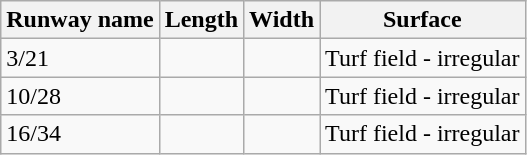<table class="wikitable">
<tr>
<th>Runway name</th>
<th>Length</th>
<th>Width</th>
<th>Surface</th>
</tr>
<tr>
<td>3/21</td>
<td></td>
<td></td>
<td>Turf field - irregular</td>
</tr>
<tr>
<td>10/28</td>
<td></td>
<td></td>
<td>Turf field - irregular</td>
</tr>
<tr>
<td>16/34</td>
<td></td>
<td></td>
<td>Turf field - irregular</td>
</tr>
</table>
